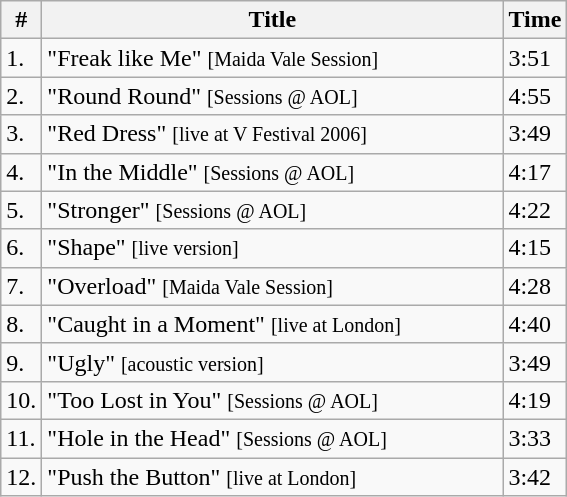<table class="wikitable">
<tr>
<th>#</th>
<th width="300">Title</th>
<th>Time</th>
</tr>
<tr>
<td>1.</td>
<td>"Freak like Me" <small>[Maida Vale Session]</small></td>
<td>3:51</td>
</tr>
<tr>
<td>2.</td>
<td>"Round Round" <small>[Sessions @ AOL]</small></td>
<td>4:55</td>
</tr>
<tr>
<td>3.</td>
<td>"Red Dress" <small>[live at V Festival 2006]</small></td>
<td>3:49</td>
</tr>
<tr>
<td>4.</td>
<td>"In the Middle" <small> [Sessions @ AOL]</small></td>
<td>4:17</td>
</tr>
<tr>
<td>5.</td>
<td>"Stronger" <small>[Sessions @ AOL]</small></td>
<td>4:22</td>
</tr>
<tr>
<td>6.</td>
<td>"Shape" <small>[live version]</small></td>
<td>4:15</td>
</tr>
<tr>
<td>7.</td>
<td>"Overload" <small> [Maida Vale Session]</small></td>
<td>4:28</td>
</tr>
<tr>
<td>8.</td>
<td>"Caught in a Moment" <small> [live at London]</small></td>
<td>4:40</td>
</tr>
<tr>
<td>9.</td>
<td>"Ugly" <small>[acoustic version]</small></td>
<td>3:49</td>
</tr>
<tr>
<td>10.</td>
<td>"Too Lost in You" <small> [Sessions @ AOL]</small></td>
<td>4:19</td>
</tr>
<tr>
<td>11.</td>
<td>"Hole in the Head" <small>[Sessions @ AOL]</small></td>
<td>3:33</td>
</tr>
<tr>
<td>12.</td>
<td>"Push the Button" <small>[live at London]</small></td>
<td>3:42</td>
</tr>
</table>
